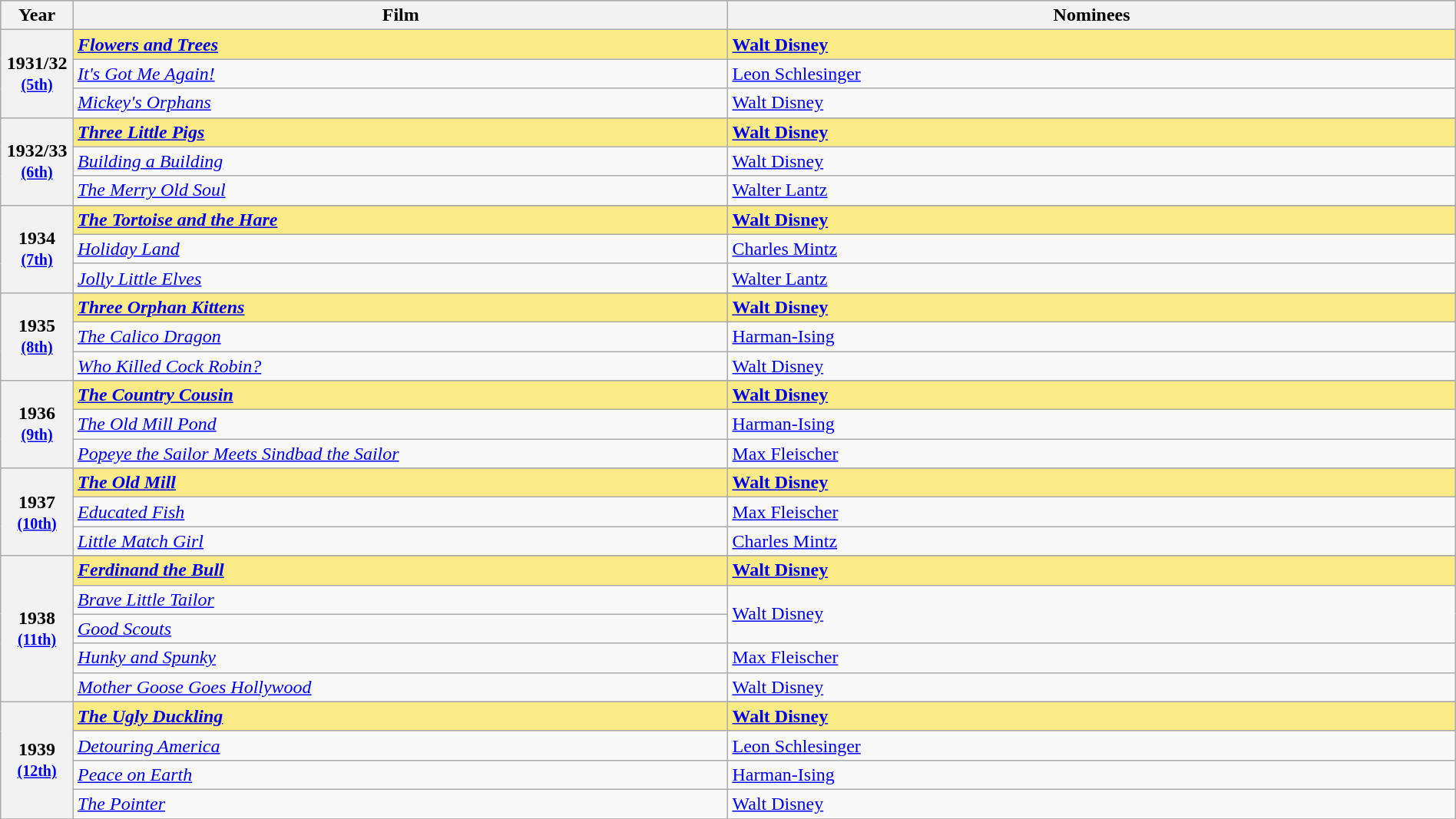<table class="wikitable sortable" style="width:100%">
<tr bgcolor="#bebebe">
<th width="5%">Year</th>
<th width="45%">Film</th>
<th width="50%">Nominees</th>
</tr>
<tr style="background:#FAEB86">
<th rowspan="3">1931/32<br><small><a href='#'>(5th)</a></small></th>
<td><strong><em><a href='#'>Flowers and Trees</a></em></strong></td>
<td><strong><a href='#'>Walt Disney</a></strong></td>
</tr>
<tr>
<td><em><a href='#'>It's Got Me Again!</a></em></td>
<td><a href='#'>Leon Schlesinger</a></td>
</tr>
<tr>
<td><em><a href='#'>Mickey's Orphans</a></em></td>
<td><a href='#'>Walt Disney</a></td>
</tr>
<tr>
<th rowspan="4" style="text-align:center">1932/33<br><small><a href='#'>(6th)</a></small></th>
</tr>
<tr style="background:#FAEB86">
<td><strong><em><a href='#'>Three Little Pigs</a></em></strong></td>
<td><strong><a href='#'>Walt Disney</a></strong></td>
</tr>
<tr>
<td><em><a href='#'>Building a Building</a></em></td>
<td><a href='#'>Walt Disney</a></td>
</tr>
<tr>
<td><em><a href='#'>The Merry Old Soul</a></em></td>
<td><a href='#'>Walter Lantz</a></td>
</tr>
<tr>
<th rowspan="4" style="text-align:center">1934<br><small><a href='#'>(7th)</a></small></th>
</tr>
<tr style="background:#FAEB86">
<td><strong><em><a href='#'>The Tortoise and the Hare</a></em></strong></td>
<td><strong><a href='#'>Walt Disney</a></strong></td>
</tr>
<tr>
<td><em><a href='#'>Holiday Land</a></em></td>
<td><a href='#'>Charles Mintz</a></td>
</tr>
<tr>
<td><em><a href='#'>Jolly Little Elves</a></em></td>
<td><a href='#'>Walter Lantz</a></td>
</tr>
<tr>
<th rowspan="4" style="text-align:center">1935<br><small><a href='#'>(8th)</a></small></th>
</tr>
<tr style="background:#FAEB86">
<td><strong><em><a href='#'>Three Orphan Kittens</a></em></strong></td>
<td><strong><a href='#'>Walt Disney</a></strong></td>
</tr>
<tr>
<td><em><a href='#'>The Calico Dragon</a></em></td>
<td><a href='#'>Harman-Ising</a></td>
</tr>
<tr>
<td><em><a href='#'>Who Killed Cock Robin?</a></em></td>
<td><a href='#'>Walt Disney</a></td>
</tr>
<tr>
<th rowspan="4" style="text-align:center">1936<br><small><a href='#'>(9th)</a></small></th>
</tr>
<tr style="background:#FAEB86">
<td><strong><em><a href='#'>The Country Cousin</a></em></strong></td>
<td><strong><a href='#'>Walt Disney</a></strong></td>
</tr>
<tr>
<td><em><a href='#'>The Old Mill Pond</a></em></td>
<td><a href='#'>Harman-Ising</a></td>
</tr>
<tr>
<td><em><a href='#'>Popeye the Sailor Meets Sindbad the Sailor</a></em></td>
<td><a href='#'>Max Fleischer</a></td>
</tr>
<tr>
<th rowspan="4" style="text-align:center">1937<br><small><a href='#'>(10th)</a></small></th>
</tr>
<tr style="background:#FAEB86">
<td><strong><em><a href='#'>The Old Mill</a></em></strong></td>
<td><strong><a href='#'>Walt Disney</a></strong></td>
</tr>
<tr>
<td><em><a href='#'>Educated Fish</a></em></td>
<td><a href='#'>Max Fleischer</a></td>
</tr>
<tr>
<td><em><a href='#'>Little Match Girl</a></em></td>
<td><a href='#'>Charles Mintz</a></td>
</tr>
<tr>
<th rowspan="6" style="text-align:center">1938<br><small><a href='#'>(11th)</a></small></th>
</tr>
<tr style="background:#FAEB86">
<td><strong><em><a href='#'>Ferdinand the Bull</a></em></strong></td>
<td><strong><a href='#'>Walt Disney</a></strong></td>
</tr>
<tr>
<td><em><a href='#'>Brave Little Tailor</a></em></td>
<td rowspan="2"><a href='#'>Walt Disney</a></td>
</tr>
<tr>
<td><em><a href='#'>Good Scouts</a></em></td>
</tr>
<tr>
<td><em><a href='#'>Hunky and Spunky</a></em></td>
<td><a href='#'>Max Fleischer</a></td>
</tr>
<tr>
<td><em><a href='#'>Mother Goose Goes Hollywood</a></em></td>
<td><a href='#'>Walt Disney</a></td>
</tr>
<tr>
<th rowspan="5" style="text-align:center">1939<br><small><a href='#'>(12th)</a></small></th>
</tr>
<tr style="background:#FAEB86">
<td><strong><em><a href='#'>The Ugly Duckling</a></em></strong></td>
<td><strong><a href='#'>Walt Disney</a></strong></td>
</tr>
<tr>
<td><em><a href='#'>Detouring America</a></em></td>
<td><a href='#'>Leon Schlesinger</a></td>
</tr>
<tr>
<td><em><a href='#'>Peace on Earth</a></em></td>
<td><a href='#'>Harman-Ising</a></td>
</tr>
<tr>
<td><em><a href='#'>The Pointer</a></em></td>
<td><a href='#'>Walt Disney</a></td>
</tr>
<tr>
</tr>
</table>
